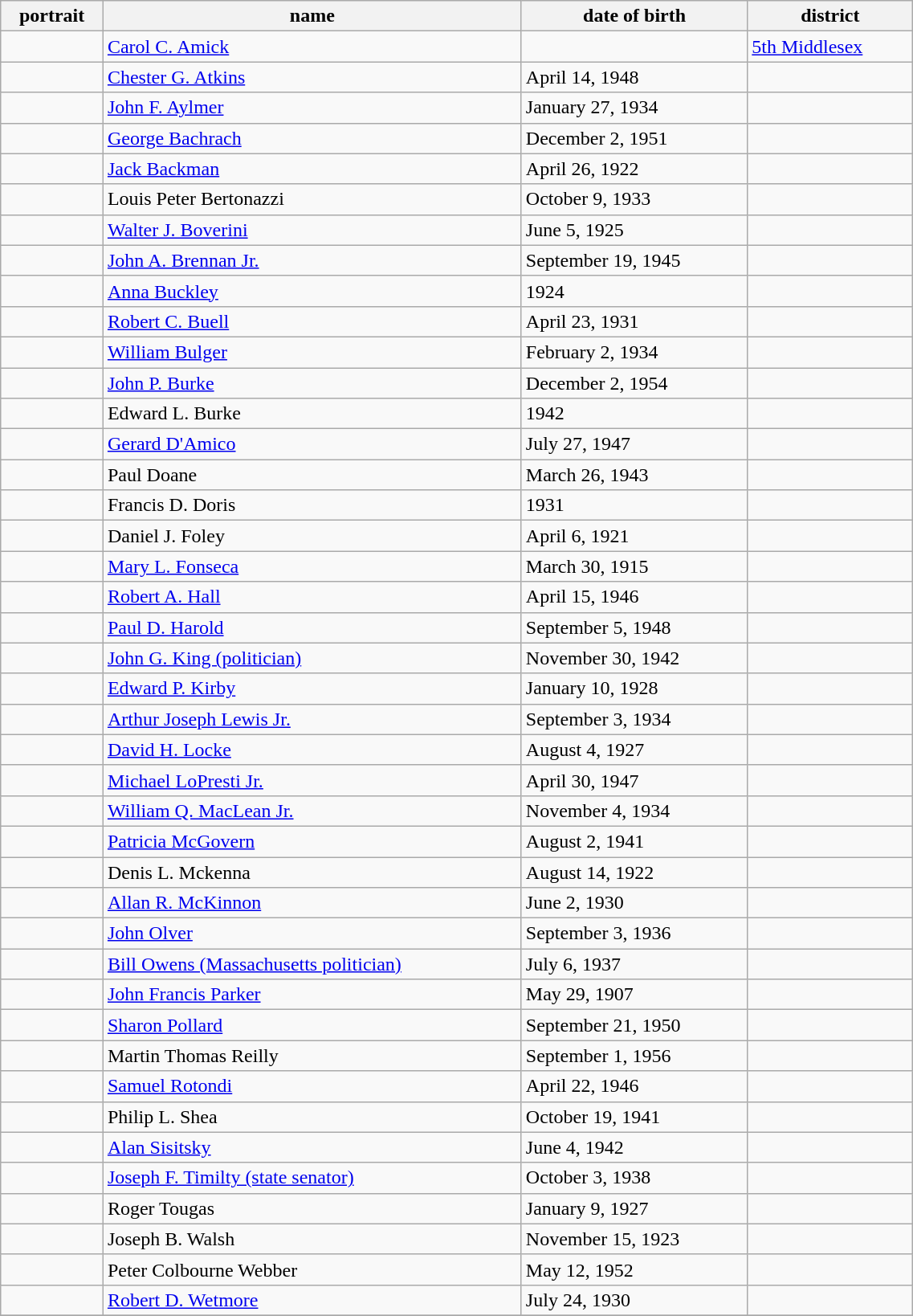<table class='wikitable sortable' style="width:60%">
<tr>
<th>portrait</th>
<th>name </th>
<th data-sort-type=date>date of birth </th>
<th>district </th>
</tr>
<tr>
<td></td>
<td><a href='#'>Carol C. Amick</a></td>
<td></td>
<td><a href='#'>5th Middlesex</a></td>
</tr>
<tr>
<td></td>
<td><a href='#'>Chester G. Atkins</a></td>
<td>April 14, 1948</td>
<td></td>
</tr>
<tr>
<td></td>
<td><a href='#'>John F. Aylmer</a></td>
<td>January 27, 1934</td>
<td></td>
</tr>
<tr>
<td></td>
<td><a href='#'>George Bachrach</a></td>
<td>December 2, 1951</td>
<td></td>
</tr>
<tr>
<td></td>
<td><a href='#'>Jack Backman</a></td>
<td>April 26, 1922</td>
<td></td>
</tr>
<tr>
<td></td>
<td>Louis Peter Bertonazzi</td>
<td>October 9, 1933</td>
<td></td>
</tr>
<tr>
<td></td>
<td><a href='#'>Walter J. Boverini</a></td>
<td>June 5, 1925</td>
<td></td>
</tr>
<tr>
<td></td>
<td><a href='#'>John A. Brennan Jr.</a></td>
<td>September 19, 1945</td>
<td></td>
</tr>
<tr>
<td></td>
<td><a href='#'>Anna Buckley</a></td>
<td>1924</td>
<td></td>
</tr>
<tr>
<td></td>
<td><a href='#'>Robert C. Buell</a></td>
<td>April 23, 1931</td>
<td></td>
</tr>
<tr>
<td></td>
<td><a href='#'>William Bulger</a></td>
<td>February 2, 1934</td>
<td></td>
</tr>
<tr>
<td></td>
<td><a href='#'>John P. Burke</a></td>
<td>December 2, 1954</td>
<td></td>
</tr>
<tr>
<td></td>
<td>Edward L. Burke</td>
<td>1942</td>
<td></td>
</tr>
<tr>
<td></td>
<td><a href='#'>Gerard D'Amico</a></td>
<td>July 27, 1947</td>
<td></td>
</tr>
<tr>
<td></td>
<td>Paul Doane</td>
<td>March 26, 1943</td>
<td></td>
</tr>
<tr>
<td></td>
<td>Francis D. Doris</td>
<td>1931</td>
<td></td>
</tr>
<tr>
<td></td>
<td>Daniel J. Foley</td>
<td>April 6, 1921</td>
<td></td>
</tr>
<tr>
<td></td>
<td><a href='#'>Mary L. Fonseca</a></td>
<td>March 30, 1915</td>
<td></td>
</tr>
<tr>
<td></td>
<td><a href='#'>Robert A. Hall</a></td>
<td>April 15, 1946</td>
<td></td>
</tr>
<tr>
<td></td>
<td><a href='#'>Paul D. Harold</a></td>
<td>September 5, 1948</td>
<td></td>
</tr>
<tr>
<td></td>
<td><a href='#'>John G. King (politician)</a></td>
<td>November 30, 1942</td>
<td></td>
</tr>
<tr>
<td></td>
<td><a href='#'>Edward P. Kirby</a></td>
<td>January 10, 1928</td>
<td></td>
</tr>
<tr>
<td></td>
<td><a href='#'>Arthur Joseph Lewis Jr.</a></td>
<td>September 3, 1934</td>
<td></td>
</tr>
<tr>
<td></td>
<td><a href='#'>David H. Locke</a></td>
<td>August 4, 1927</td>
<td></td>
</tr>
<tr>
<td></td>
<td><a href='#'>Michael LoPresti Jr.</a></td>
<td>April 30, 1947</td>
<td></td>
</tr>
<tr>
<td></td>
<td><a href='#'>William Q. MacLean Jr.</a></td>
<td>November 4, 1934</td>
<td></td>
</tr>
<tr>
<td></td>
<td><a href='#'>Patricia McGovern</a></td>
<td>August 2, 1941</td>
<td></td>
</tr>
<tr>
<td></td>
<td>Denis L. Mckenna</td>
<td>August 14, 1922</td>
<td></td>
</tr>
<tr>
<td></td>
<td><a href='#'>Allan R. McKinnon</a></td>
<td>June 2, 1930</td>
<td></td>
</tr>
<tr>
<td></td>
<td><a href='#'>John Olver</a></td>
<td>September 3, 1936</td>
<td></td>
</tr>
<tr>
<td></td>
<td><a href='#'>Bill Owens (Massachusetts politician)</a></td>
<td>July 6, 1937</td>
<td></td>
</tr>
<tr>
<td></td>
<td><a href='#'>John Francis Parker</a></td>
<td>May 29, 1907</td>
<td></td>
</tr>
<tr>
<td></td>
<td><a href='#'>Sharon Pollard</a></td>
<td>September 21, 1950</td>
<td></td>
</tr>
<tr>
<td></td>
<td>Martin Thomas Reilly</td>
<td>September 1, 1956</td>
<td></td>
</tr>
<tr>
<td></td>
<td><a href='#'>Samuel Rotondi</a></td>
<td>April 22, 1946</td>
<td></td>
</tr>
<tr>
<td></td>
<td>Philip L. Shea</td>
<td>October 19, 1941</td>
<td></td>
</tr>
<tr>
<td></td>
<td><a href='#'>Alan Sisitsky</a></td>
<td>June 4, 1942</td>
<td></td>
</tr>
<tr>
<td></td>
<td><a href='#'>Joseph F. Timilty (state senator)</a></td>
<td>October 3, 1938</td>
<td></td>
</tr>
<tr>
<td></td>
<td>Roger Tougas</td>
<td>January 9, 1927</td>
<td></td>
</tr>
<tr>
<td></td>
<td>Joseph B. Walsh</td>
<td>November 15, 1923</td>
<td></td>
</tr>
<tr>
<td></td>
<td>Peter Colbourne Webber</td>
<td>May 12, 1952</td>
<td></td>
</tr>
<tr>
<td></td>
<td><a href='#'>Robert D. Wetmore</a></td>
<td>July 24, 1930</td>
<td></td>
</tr>
<tr>
</tr>
</table>
